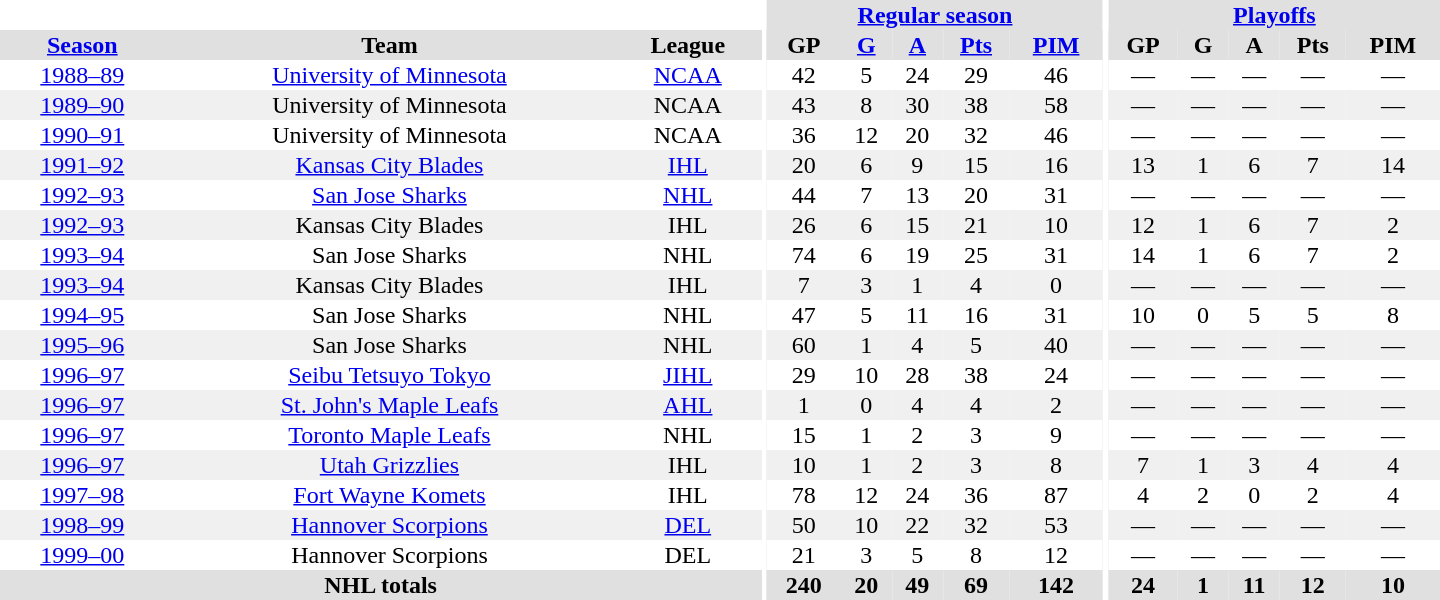<table border="0" cellpadding="1" cellspacing="0" style="text-align:center; width:60em">
<tr bgcolor="#e0e0e0">
<th colspan="3" bgcolor="#ffffff"></th>
<th rowspan="99" bgcolor="#ffffff"></th>
<th colspan="5"><a href='#'>Regular season</a></th>
<th rowspan="99" bgcolor="#ffffff"></th>
<th colspan="5"><a href='#'>Playoffs</a></th>
</tr>
<tr bgcolor="#e0e0e0">
<th><a href='#'>Season</a></th>
<th>Team</th>
<th>League</th>
<th>GP</th>
<th><a href='#'>G</a></th>
<th><a href='#'>A</a></th>
<th><a href='#'>Pts</a></th>
<th><a href='#'>PIM</a></th>
<th>GP</th>
<th>G</th>
<th>A</th>
<th>Pts</th>
<th>PIM</th>
</tr>
<tr>
<td><a href='#'>1988–89</a></td>
<td><a href='#'>University of Minnesota</a></td>
<td><a href='#'>NCAA</a></td>
<td>42</td>
<td>5</td>
<td>24</td>
<td>29</td>
<td>46</td>
<td>—</td>
<td>—</td>
<td>—</td>
<td>—</td>
<td>—</td>
</tr>
<tr bgcolor="#f0f0f0">
<td><a href='#'>1989–90</a></td>
<td>University of Minnesota</td>
<td>NCAA</td>
<td>43</td>
<td>8</td>
<td>30</td>
<td>38</td>
<td>58</td>
<td>—</td>
<td>—</td>
<td>—</td>
<td>—</td>
<td>—</td>
</tr>
<tr>
<td><a href='#'>1990–91</a></td>
<td>University of Minnesota</td>
<td>NCAA</td>
<td>36</td>
<td>12</td>
<td>20</td>
<td>32</td>
<td>46</td>
<td>—</td>
<td>—</td>
<td>—</td>
<td>—</td>
<td>—</td>
</tr>
<tr bgcolor="#f0f0f0">
<td><a href='#'>1991–92</a></td>
<td><a href='#'>Kansas City Blades</a></td>
<td><a href='#'>IHL</a></td>
<td>20</td>
<td>6</td>
<td>9</td>
<td>15</td>
<td>16</td>
<td>13</td>
<td>1</td>
<td>6</td>
<td>7</td>
<td>14</td>
</tr>
<tr>
<td><a href='#'>1992–93</a></td>
<td><a href='#'>San Jose Sharks</a></td>
<td><a href='#'>NHL</a></td>
<td>44</td>
<td>7</td>
<td>13</td>
<td>20</td>
<td>31</td>
<td>—</td>
<td>—</td>
<td>—</td>
<td>—</td>
<td>—</td>
</tr>
<tr bgcolor="#f0f0f0">
<td><a href='#'>1992–93</a></td>
<td>Kansas City Blades</td>
<td>IHL</td>
<td>26</td>
<td>6</td>
<td>15</td>
<td>21</td>
<td>10</td>
<td>12</td>
<td>1</td>
<td>6</td>
<td>7</td>
<td>2</td>
</tr>
<tr>
<td><a href='#'>1993–94</a></td>
<td>San Jose Sharks</td>
<td>NHL</td>
<td>74</td>
<td>6</td>
<td>19</td>
<td>25</td>
<td>31</td>
<td>14</td>
<td>1</td>
<td>6</td>
<td>7</td>
<td>2</td>
</tr>
<tr bgcolor="#f0f0f0">
<td><a href='#'>1993–94</a></td>
<td>Kansas City Blades</td>
<td>IHL</td>
<td>7</td>
<td>3</td>
<td>1</td>
<td>4</td>
<td>0</td>
<td>—</td>
<td>—</td>
<td>—</td>
<td>—</td>
<td>—</td>
</tr>
<tr>
<td><a href='#'>1994–95</a></td>
<td>San Jose Sharks</td>
<td>NHL</td>
<td>47</td>
<td>5</td>
<td>11</td>
<td>16</td>
<td>31</td>
<td>10</td>
<td>0</td>
<td>5</td>
<td>5</td>
<td>8</td>
</tr>
<tr bgcolor="#f0f0f0">
<td><a href='#'>1995–96</a></td>
<td>San Jose Sharks</td>
<td>NHL</td>
<td>60</td>
<td>1</td>
<td>4</td>
<td>5</td>
<td>40</td>
<td>—</td>
<td>—</td>
<td>—</td>
<td>—</td>
<td>—</td>
</tr>
<tr>
<td><a href='#'>1996–97</a></td>
<td><a href='#'>Seibu Tetsuyo Tokyo</a></td>
<td><a href='#'>JIHL</a></td>
<td>29</td>
<td>10</td>
<td>28</td>
<td>38</td>
<td>24</td>
<td>—</td>
<td>—</td>
<td>—</td>
<td>—</td>
<td>—</td>
</tr>
<tr bgcolor="#f0f0f0">
<td><a href='#'>1996–97</a></td>
<td><a href='#'>St. John's Maple Leafs</a></td>
<td><a href='#'>AHL</a></td>
<td>1</td>
<td>0</td>
<td>4</td>
<td>4</td>
<td>2</td>
<td>—</td>
<td>—</td>
<td>—</td>
<td>—</td>
<td>—</td>
</tr>
<tr>
<td><a href='#'>1996–97</a></td>
<td><a href='#'>Toronto Maple Leafs</a></td>
<td>NHL</td>
<td>15</td>
<td>1</td>
<td>2</td>
<td>3</td>
<td>9</td>
<td>—</td>
<td>—</td>
<td>—</td>
<td>—</td>
<td>—</td>
</tr>
<tr bgcolor="#f0f0f0">
<td><a href='#'>1996–97</a></td>
<td><a href='#'>Utah Grizzlies</a></td>
<td>IHL</td>
<td>10</td>
<td>1</td>
<td>2</td>
<td>3</td>
<td>8</td>
<td>7</td>
<td>1</td>
<td>3</td>
<td>4</td>
<td>4</td>
</tr>
<tr>
<td><a href='#'>1997–98</a></td>
<td><a href='#'>Fort Wayne Komets</a></td>
<td>IHL</td>
<td>78</td>
<td>12</td>
<td>24</td>
<td>36</td>
<td>87</td>
<td>4</td>
<td>2</td>
<td>0</td>
<td>2</td>
<td>4</td>
</tr>
<tr bgcolor="#f0f0f0">
<td><a href='#'>1998–99</a></td>
<td><a href='#'>Hannover Scorpions</a></td>
<td><a href='#'>DEL</a></td>
<td>50</td>
<td>10</td>
<td>22</td>
<td>32</td>
<td>53</td>
<td>—</td>
<td>—</td>
<td>—</td>
<td>—</td>
<td>—</td>
</tr>
<tr>
<td><a href='#'>1999–00</a></td>
<td>Hannover Scorpions</td>
<td>DEL</td>
<td>21</td>
<td>3</td>
<td>5</td>
<td>8</td>
<td>12</td>
<td>—</td>
<td>—</td>
<td>—</td>
<td>—</td>
<td>—</td>
</tr>
<tr>
</tr>
<tr ALIGN="center" bgcolor="#e0e0e0">
<th colspan="3">NHL totals</th>
<th ALIGN="center">240</th>
<th ALIGN="center">20</th>
<th ALIGN="center">49</th>
<th ALIGN="center">69</th>
<th ALIGN="center">142</th>
<th ALIGN="center">24</th>
<th ALIGN="center">1</th>
<th ALIGN="center">11</th>
<th ALIGN="center">12</th>
<th ALIGN="center">10</th>
</tr>
</table>
